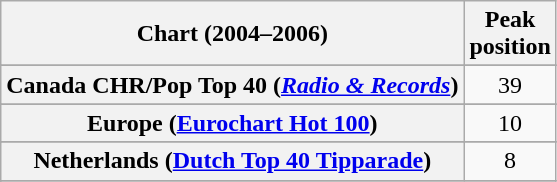<table class="wikitable sortable plainrowheaders" style="text-align:center">
<tr>
<th scope="col">Chart (2004–2006)</th>
<th scope="col">Peak<br>position</th>
</tr>
<tr>
</tr>
<tr>
<th scope="row">Canada CHR/Pop Top 40 (<em><a href='#'>Radio & Records</a></em>)</th>
<td>39</td>
</tr>
<tr>
</tr>
<tr>
<th scope="row">Europe (<a href='#'>Eurochart Hot 100</a>)</th>
<td>10</td>
</tr>
<tr>
</tr>
<tr>
<th scope="row">Netherlands (<a href='#'>Dutch Top 40 Tipparade</a>)</th>
<td>8</td>
</tr>
<tr>
</tr>
<tr>
</tr>
<tr>
</tr>
<tr>
</tr>
<tr>
</tr>
<tr>
</tr>
<tr>
</tr>
</table>
